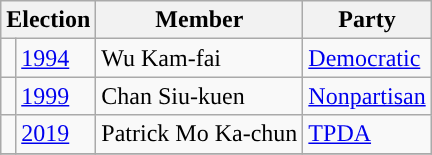<table class="wikitable">
<tr>
<th colspan="2">Election</th>
<th>Member</th>
<th>Party</th>
</tr>
<tr>
<td style="color:inherit;background:"></td>
<td><a href='#'>1994</a></td>
<td>Wu Kam-fai</td>
<td><a href='#'>Democratic</a></td>
</tr>
<tr>
<td style="color:inherit;background:"></td>
<td><a href='#'>1999</a></td>
<td>Chan Siu-kuen</td>
<td><a href='#'>Nonpartisan</a></td>
</tr>
<tr>
<td style="color:inherit;background:"></td>
<td><a href='#'>2019</a></td>
<td>Patrick Mo Ka-chun</td>
<td><a href='#'>TPDA</a></td>
</tr>
<tr>
</tr>
</table>
